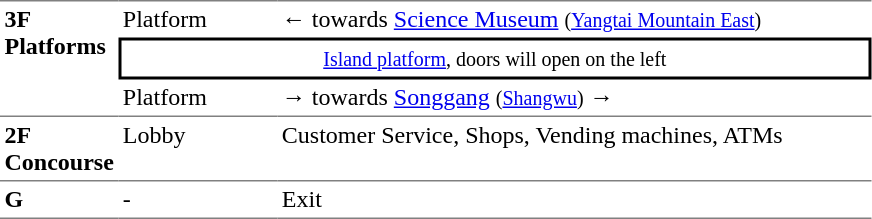<table table border=0 cellspacing=0 cellpadding=3>
<tr>
<td style="border-top:solid 1px gray;" rowspan=3 valign=top><strong>3F<br>Platforms</strong></td>
<td style="border-top:solid 1px gray;" valign=top>Platform</td>
<td style="border-top:solid 1px gray;" valign=top>←  towards <a href='#'>Science Museum</a> <small>(<a href='#'>Yangtai Mountain East</a>)</small></td>
</tr>
<tr>
<td style="border-right:solid 2px black;border-left:solid 2px black;border-top:solid 2px black;border-bottom:solid 2px black;text-align:center;" colspan=2><small><a href='#'>Island platform</a>, doors will open on the left</small></td>
</tr>
<tr>
<td>Platform</td>
<td><span>→</span>  towards <a href='#'>Songgang</a> <small>(<a href='#'>Shangwu</a>)</small> →</td>
</tr>
<tr>
<td style="border-bottom:solid 1px gray; border-top:solid 1px gray;" valign=top width=50><strong>2F<br>Concourse</strong></td>
<td style="border-bottom:solid 1px gray; border-top:solid 1px gray;" valign=top width=100>Lobby</td>
<td style="border-bottom:solid 1px gray; border-top:solid 1px gray;" valign=top width=390>Customer Service, Shops, Vending machines, ATMs</td>
</tr>
<tr>
<td style="border-bottom:solid 1px gray;" width=50 valign=top><strong>G</strong></td>
<td style="border-bottom:solid 1px gray;" width=100 valign=top>-</td>
<td style="border-bottom:solid 1px gray;" width=390 valign=top>Exit</td>
</tr>
</table>
